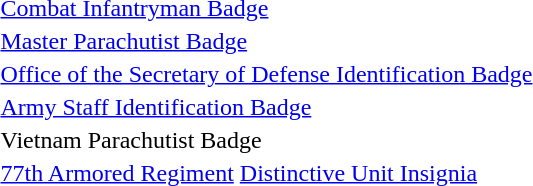<table>
<tr>
<td></td>
<td><a href='#'>Combat Infantryman Badge</a></td>
</tr>
<tr>
<td></td>
<td><a href='#'>Master Parachutist Badge</a></td>
</tr>
<tr>
<td></td>
<td><a href='#'>Office of the Secretary of Defense Identification Badge</a></td>
</tr>
<tr>
<td></td>
<td><a href='#'>Army Staff Identification Badge</a></td>
</tr>
<tr>
<td></td>
<td>Vietnam Parachutist Badge</td>
</tr>
<tr>
<td></td>
<td><a href='#'>77th Armored Regiment</a> <a href='#'>Distinctive Unit Insignia</a></td>
</tr>
</table>
